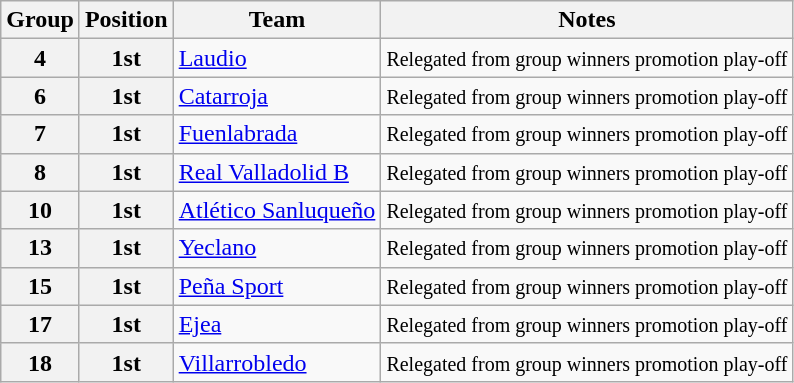<table class="wikitable">
<tr>
<th>Group</th>
<th>Position</th>
<th>Team</th>
<th>Notes</th>
</tr>
<tr>
<th>4</th>
<th>1st</th>
<td><a href='#'>Laudio</a></td>
<td><small>Relegated from group winners promotion play-off</small></td>
</tr>
<tr>
<th>6</th>
<th>1st</th>
<td><a href='#'>Catarroja</a></td>
<td><small>Relegated from group winners promotion play-off</small></td>
</tr>
<tr>
<th>7</th>
<th>1st</th>
<td><a href='#'>Fuenlabrada</a></td>
<td><small>Relegated from group winners promotion play-off</small></td>
</tr>
<tr>
<th>8</th>
<th>1st</th>
<td><a href='#'>Real Valladolid B</a></td>
<td><small>Relegated from group winners promotion play-off</small></td>
</tr>
<tr>
<th>10</th>
<th>1st</th>
<td><a href='#'>Atlético Sanluqueño</a></td>
<td><small>Relegated from group winners promotion play-off</small></td>
</tr>
<tr>
<th>13</th>
<th>1st</th>
<td><a href='#'>Yeclano</a></td>
<td><small>Relegated from group winners promotion play-off</small></td>
</tr>
<tr>
<th>15</th>
<th>1st</th>
<td><a href='#'>Peña Sport</a></td>
<td><small>Relegated from group winners promotion play-off</small></td>
</tr>
<tr>
<th>17</th>
<th>1st</th>
<td><a href='#'>Ejea</a></td>
<td><small>Relegated from group winners promotion play-off</small></td>
</tr>
<tr>
<th>18</th>
<th>1st</th>
<td><a href='#'>Villarrobledo</a></td>
<td><small>Relegated from group winners promotion play-off</small></td>
</tr>
</table>
